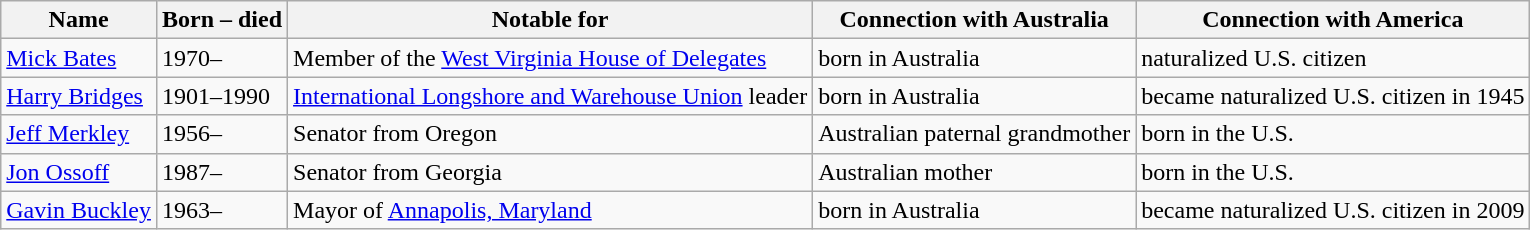<table class="wikitable">
<tr>
<th>Name</th>
<th>Born – died</th>
<th>Notable for</th>
<th>Connection with Australia</th>
<th>Connection with America</th>
</tr>
<tr>
<td><a href='#'>Mick Bates</a></td>
<td>1970–</td>
<td>Member of the <a href='#'>West Virginia House of Delegates</a></td>
<td>born in Australia</td>
<td>naturalized U.S. citizen</td>
</tr>
<tr>
<td><a href='#'>Harry Bridges</a></td>
<td>1901–1990</td>
<td><a href='#'>International Longshore and Warehouse Union</a> leader</td>
<td>born in Australia</td>
<td>became naturalized U.S. citizen in 1945</td>
</tr>
<tr>
<td><a href='#'>Jeff Merkley</a></td>
<td>1956–</td>
<td>Senator from Oregon</td>
<td>Australian paternal grandmother</td>
<td>born in the U.S.</td>
</tr>
<tr>
<td><a href='#'>Jon Ossoff</a></td>
<td>1987–</td>
<td>Senator from Georgia</td>
<td>Australian mother</td>
<td>born in the U.S.</td>
</tr>
<tr>
<td><a href='#'>Gavin Buckley</a></td>
<td>1963–</td>
<td>Mayor of <a href='#'>Annapolis, Maryland</a></td>
<td>born in Australia</td>
<td>became naturalized U.S. citizen in 2009</td>
</tr>
</table>
